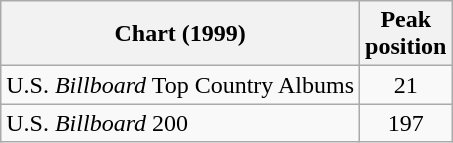<table class="wikitable">
<tr>
<th>Chart (1999)</th>
<th>Peak<br>position</th>
</tr>
<tr>
<td>U.S. <em>Billboard</em> Top Country Albums</td>
<td align="center">21</td>
</tr>
<tr>
<td>U.S. <em>Billboard</em> 200</td>
<td align="center">197</td>
</tr>
</table>
